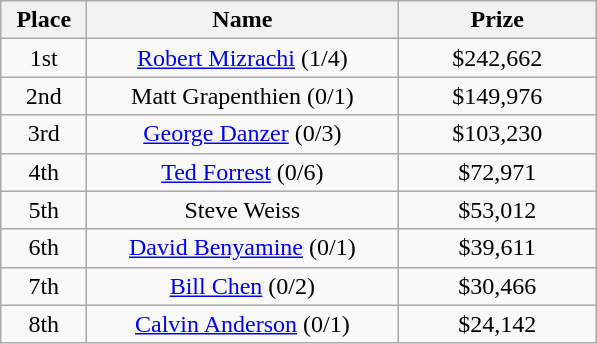<table class="wikitable">
<tr>
<th width="50">Place</th>
<th width="200">Name</th>
<th width="125">Prize</th>
</tr>
<tr>
<td align = "center">1st</td>
<td align = "center"><a href='#'>Robert Mizrachi</a> (1/4)</td>
<td align = "center">$242,662</td>
</tr>
<tr>
<td align = "center">2nd</td>
<td align = "center">Matt Grapenthien (0/1)</td>
<td align = "center">$149,976</td>
</tr>
<tr>
<td align = "center">3rd</td>
<td align = "center"><a href='#'>George Danzer</a> (0/3)</td>
<td align = "center">$103,230</td>
</tr>
<tr>
<td align = "center">4th</td>
<td align = "center"><a href='#'>Ted Forrest</a> (0/6)</td>
<td align = "center">$72,971</td>
</tr>
<tr>
<td align = "center">5th</td>
<td align = "center">Steve Weiss</td>
<td align = "center">$53,012</td>
</tr>
<tr>
<td align = "center">6th</td>
<td align = "center"><a href='#'>David Benyamine</a> (0/1)</td>
<td align = "center">$39,611</td>
</tr>
<tr>
<td align = "center">7th</td>
<td align = "center"><a href='#'>Bill Chen</a> (0/2)</td>
<td align = "center">$30,466</td>
</tr>
<tr>
<td align = "center">8th</td>
<td align = "center"><a href='#'>Calvin Anderson</a> (0/1)</td>
<td align = "center">$24,142</td>
</tr>
</table>
